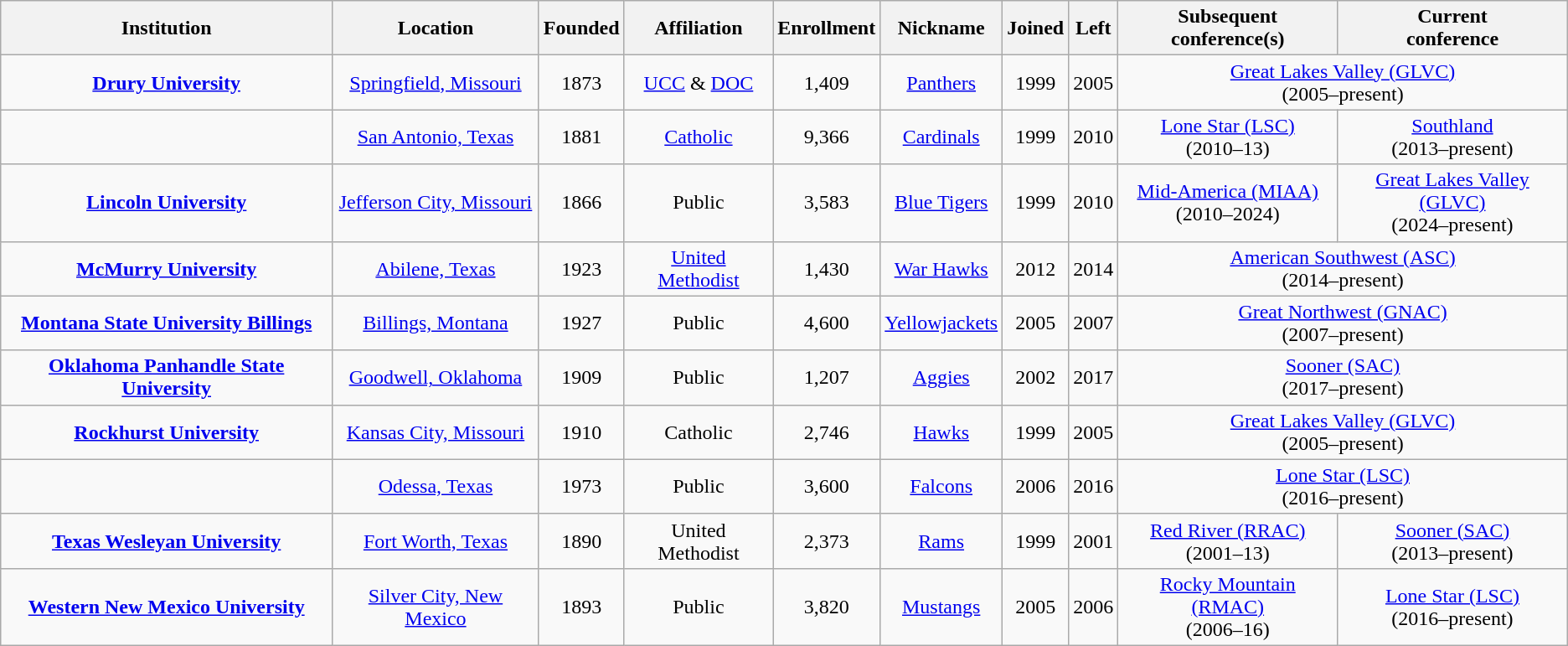<table class="wikitable sortable" style="text-align:center">
<tr>
<th>Institution</th>
<th>Location</th>
<th>Founded</th>
<th>Affiliation</th>
<th>Enrollment</th>
<th>Nickname</th>
<th>Joined</th>
<th>Left</th>
<th>Subsequent<br>conference(s)</th>
<th>Current<br>conference</th>
</tr>
<tr>
<td><strong><a href='#'>Drury University</a></strong></td>
<td><a href='#'>Springfield, Missouri</a></td>
<td>1873</td>
<td><a href='#'>UCC</a> & <a href='#'>DOC</a></td>
<td>1,409</td>
<td><a href='#'>Panthers</a></td>
<td>1999</td>
<td>2005</td>
<td colspan="2"><a href='#'>Great Lakes Valley (GLVC)</a><br>(2005–present)</td>
</tr>
<tr>
<td></td>
<td><a href='#'>San Antonio, Texas</a></td>
<td>1881</td>
<td><a href='#'>Catholic</a><br></td>
<td>9,366</td>
<td><a href='#'>Cardinals</a></td>
<td>1999</td>
<td>2010</td>
<td><a href='#'>Lone Star (LSC)</a><br>(2010–13)</td>
<td><a href='#'>Southland</a><br>(2013–present)</td>
</tr>
<tr>
<td><strong><a href='#'>Lincoln University</a></strong></td>
<td><a href='#'>Jefferson City, Missouri</a></td>
<td>1866</td>
<td>Public</td>
<td>3,583</td>
<td><a href='#'>Blue Tigers</a></td>
<td>1999</td>
<td>2010</td>
<td><a href='#'>Mid-America (MIAA)</a><br>(2010–2024)</td>
<td><a href='#'>Great Lakes Valley (GLVC)</a><br>(2024–present)</td>
</tr>
<tr>
<td><strong><a href='#'>McMurry University</a></strong></td>
<td><a href='#'>Abilene, Texas</a></td>
<td>1923</td>
<td><a href='#'>United Methodist</a></td>
<td>1,430</td>
<td><a href='#'>War Hawks</a></td>
<td>2012</td>
<td>2014</td>
<td colspan="2"><a href='#'>American Southwest (ASC)</a><br>(2014–present)</td>
</tr>
<tr>
<td><strong><a href='#'>Montana State University Billings</a></strong></td>
<td><a href='#'>Billings, Montana</a></td>
<td>1927</td>
<td>Public</td>
<td>4,600</td>
<td><a href='#'>Yellowjackets</a></td>
<td>2005</td>
<td>2007</td>
<td colspan="2"><a href='#'>Great Northwest (GNAC)</a><br>(2007–present)</td>
</tr>
<tr>
<td><strong><a href='#'>Oklahoma Panhandle State University</a></strong></td>
<td><a href='#'>Goodwell, Oklahoma</a></td>
<td>1909</td>
<td>Public</td>
<td>1,207</td>
<td><a href='#'>Aggies</a></td>
<td>2002</td>
<td>2017</td>
<td colspan="2"><a href='#'>Sooner (SAC)</a><br>(2017–present)</td>
</tr>
<tr>
<td><strong><a href='#'>Rockhurst University</a></strong></td>
<td><a href='#'>Kansas City, Missouri</a></td>
<td>1910</td>
<td>Catholic<br></td>
<td>2,746</td>
<td><a href='#'>Hawks</a></td>
<td>1999</td>
<td>2005</td>
<td colspan="2"><a href='#'>Great Lakes Valley (GLVC)</a><br>(2005–present)</td>
</tr>
<tr>
<td></td>
<td><a href='#'>Odessa, Texas</a></td>
<td>1973</td>
<td>Public</td>
<td>3,600</td>
<td><a href='#'>Falcons</a></td>
<td>2006</td>
<td>2016</td>
<td colspan="2"><a href='#'>Lone Star (LSC)</a><br>(2016–present)</td>
</tr>
<tr>
<td><strong><a href='#'>Texas Wesleyan University</a></strong></td>
<td><a href='#'>Fort Worth, Texas</a></td>
<td>1890</td>
<td>United Methodist</td>
<td>2,373</td>
<td><a href='#'>Rams</a></td>
<td>1999</td>
<td>2001</td>
<td><a href='#'>Red River (RRAC)</a><br>(2001–13)</td>
<td><a href='#'>Sooner (SAC)</a><br>(2013–present)</td>
</tr>
<tr>
<td><strong><a href='#'>Western New Mexico University</a></strong></td>
<td><a href='#'>Silver City, New Mexico</a></td>
<td>1893</td>
<td>Public</td>
<td>3,820</td>
<td><a href='#'>Mustangs</a></td>
<td>2005</td>
<td>2006</td>
<td><a href='#'>Rocky Mountain (RMAC)</a><br>(2006–16)</td>
<td><a href='#'>Lone Star (LSC)</a><br>(2016–present)</td>
</tr>
</table>
